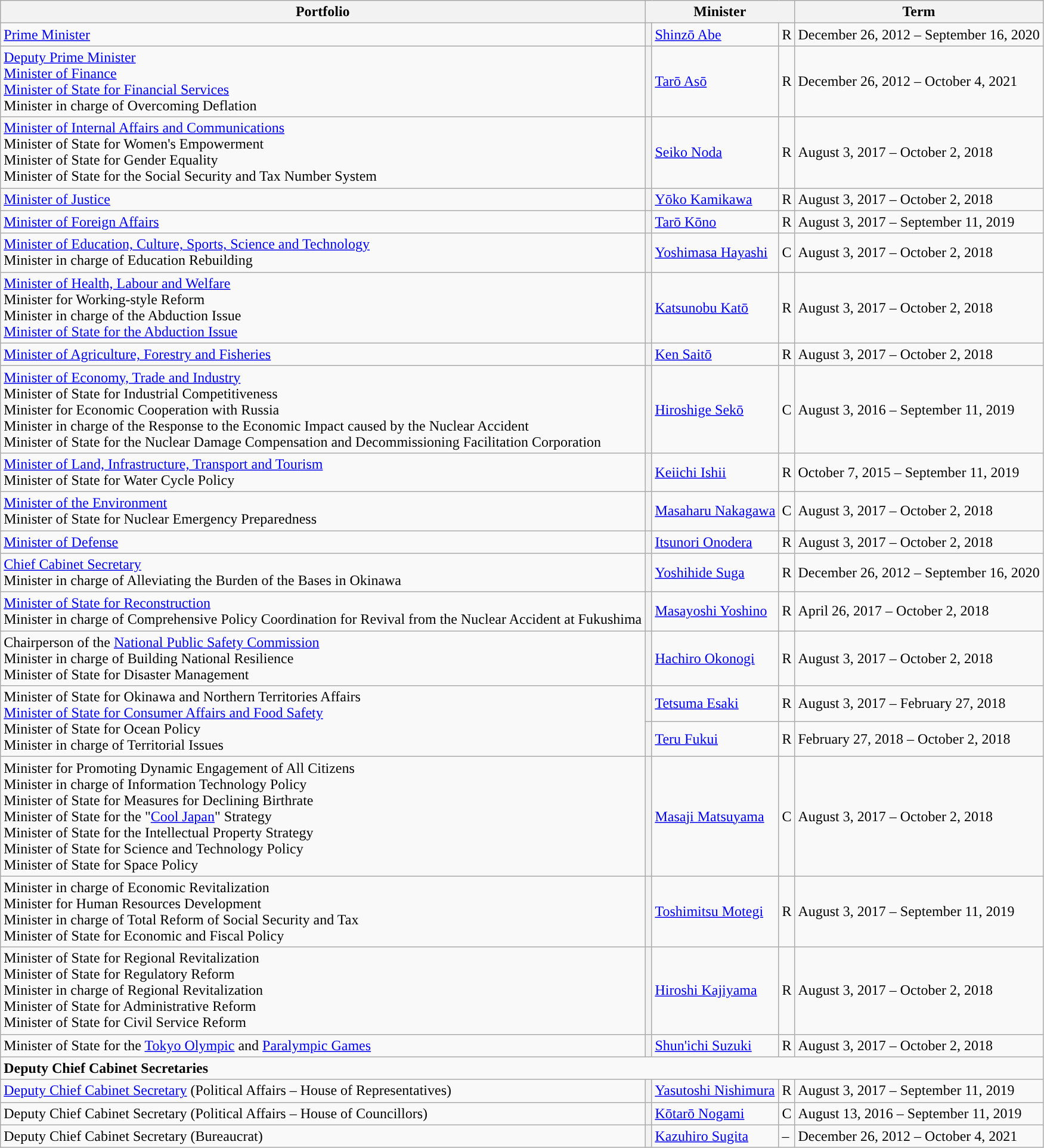<table class="wikitable">
<tr>
<th>Portfolio</th>
<th colspan=3>Minister</th>
<th colspan=2>Term</th>
</tr>
<tr>
<td><a href='#'>Prime Minister</a></td>
<th style="color:inherit;background-color: "></th>
<td><a href='#'>Shinzō Abe</a></td>
<td>R</td>
<td>December 26, 2012 – September 16, 2020</td>
</tr>
<tr>
<td><a href='#'>Deputy Prime Minister</a><br><a href='#'>Minister of Finance</a><br><a href='#'>Minister of State for Financial Services</a><br>Minister in charge of Overcoming Deflation</td>
<th style="color:inherit;background-color: "></th>
<td><a href='#'>Tarō Asō</a></td>
<td>R</td>
<td>December 26, 2012 – October 4, 2021</td>
</tr>
<tr>
<td><a href='#'>Minister of Internal Affairs and Communications</a><br>Minister of State for Women's Empowerment<br>Minister of State for Gender Equality<br>Minister of State for the Social Security and Tax Number System</td>
<th style="color:inherit;background-color: "></th>
<td><a href='#'>Seiko Noda</a></td>
<td>R</td>
<td>August 3, 2017 – October 2, 2018</td>
</tr>
<tr>
<td><a href='#'>Minister of Justice</a></td>
<th style="color:inherit;background-color: "></th>
<td><a href='#'>Yōko Kamikawa</a></td>
<td>R</td>
<td>August 3, 2017 – October 2, 2018</td>
</tr>
<tr>
<td><a href='#'>Minister of Foreign Affairs</a></td>
<th style="color:inherit;background-color: "></th>
<td><a href='#'>Tarō Kōno</a></td>
<td>R</td>
<td>August 3, 2017 – September 11, 2019</td>
</tr>
<tr>
<td><a href='#'>Minister of Education, Culture, Sports, Science and Technology</a><br>Minister in charge of Education Rebuilding</td>
<th style="color:inherit;background-color: "></th>
<td><a href='#'>Yoshimasa Hayashi</a></td>
<td>C</td>
<td>August 3, 2017 – October 2, 2018</td>
</tr>
<tr>
<td><a href='#'>Minister of Health, Labour and Welfare</a><br>Minister for Working-style Reform<br>Minister in charge of the Abduction Issue<br><a href='#'>Minister of State for the Abduction Issue</a></td>
<th style="color:inherit;background-color: "></th>
<td><a href='#'>Katsunobu Katō</a></td>
<td>R</td>
<td>August 3, 2017 – October 2, 2018</td>
</tr>
<tr>
<td><a href='#'>Minister of Agriculture, Forestry and Fisheries</a></td>
<th style="color:inherit;background-color: "></th>
<td><a href='#'>Ken Saitō</a></td>
<td>R</td>
<td>August 3, 2017 – October 2, 2018</td>
</tr>
<tr>
<td><a href='#'>Minister of Economy, Trade and Industry</a><br>Minister of State for Industrial Competitiveness<br>Minister for Economic Cooperation with Russia<br>Minister in charge of the Response to the Economic Impact caused by the Nuclear Accident<br>Minister of State for the Nuclear Damage Compensation and Decommissioning Facilitation Corporation</td>
<th style="color:inherit;background-color: "></th>
<td><a href='#'>Hiroshige Sekō</a></td>
<td>C</td>
<td>August 3, 2016 – September 11, 2019</td>
</tr>
<tr>
<td><a href='#'>Minister of Land, Infrastructure, Transport and Tourism</a><br>Minister of State for Water Cycle Policy</td>
<th style="color:inherit;background-color: "></th>
<td><a href='#'>Keiichi Ishii</a></td>
<td>R</td>
<td>October 7, 2015 – September 11, 2019</td>
</tr>
<tr>
<td><a href='#'>Minister of the Environment</a><br>Minister of State for Nuclear Emergency Preparedness</td>
<th style="color:inherit;background-color: "></th>
<td><a href='#'>Masaharu Nakagawa</a></td>
<td>C</td>
<td>August 3, 2017 – October 2, 2018</td>
</tr>
<tr>
<td><a href='#'>Minister of Defense</a></td>
<th style="color:inherit;background-color: "></th>
<td><a href='#'>Itsunori Onodera</a></td>
<td>R</td>
<td>August 3, 2017 – October 2, 2018</td>
</tr>
<tr>
<td><a href='#'>Chief Cabinet Secretary</a><br>Minister in charge of Alleviating the Burden of the Bases in Okinawa</td>
<th style="color:inherit;background-color: "></th>
<td><a href='#'>Yoshihide Suga</a></td>
<td>R</td>
<td>December 26, 2012 – September 16, 2020</td>
</tr>
<tr>
<td><a href='#'>Minister of State for Reconstruction</a><br>Minister in charge of Comprehensive Policy Coordination for Revival from the Nuclear Accident at Fukushima</td>
<th style="color:inherit;background-color: "></th>
<td><a href='#'>Masayoshi Yoshino</a></td>
<td>R</td>
<td>April 26, 2017 – October 2, 2018</td>
</tr>
<tr>
<td>Chairperson of the <a href='#'>National Public Safety Commission</a><br>Minister in charge of Building National Resilience<br>Minister of State for Disaster Management</td>
<th style="color:inherit;background-color: "></th>
<td><a href='#'>Hachiro Okonogi</a></td>
<td>R</td>
<td>August 3, 2017 – October 2, 2018</td>
</tr>
<tr>
<td rowspan="2">Minister of State for Okinawa and Northern Territories Affairs<br><a href='#'>Minister of State for Consumer Affairs and Food Safety</a><br>Minister of State for Ocean Policy<br>Minister in charge of Territorial Issues</td>
<th style="color:inherit;background-color: "></th>
<td><a href='#'>Tetsuma Esaki</a></td>
<td>R</td>
<td>August 3, 2017 – February 27, 2018</td>
</tr>
<tr>
<th style="color:inherit;background-color: "></th>
<td><a href='#'>Teru Fukui</a></td>
<td>R</td>
<td>February 27, 2018 – October 2, 2018</td>
</tr>
<tr>
<td>Minister for Promoting Dynamic Engagement of All Citizens<br>Minister in charge of Information Technology Policy<br>Minister of State for Measures for Declining Birthrate<br>Minister of State for the "<a href='#'>Cool Japan</a>" Strategy<br>Minister of State for the Intellectual Property Strategy<br>Minister of State for Science and Technology Policy<br>Minister of State for Space Policy</td>
<th style="color:inherit;background-color: "></th>
<td><a href='#'>Masaji Matsuyama</a></td>
<td>C</td>
<td>August 3, 2017 – October 2, 2018</td>
</tr>
<tr>
<td>Minister in charge of Economic Revitalization<br>Minister for Human Resources Development<br>Minister in charge of Total Reform of Social Security and Tax<br>Minister of State for Economic and Fiscal Policy</td>
<th style="color:inherit;background-color: "></th>
<td><a href='#'>Toshimitsu Motegi</a></td>
<td>R</td>
<td>August 3, 2017 – September 11, 2019</td>
</tr>
<tr>
<td>Minister of State for Regional Revitalization<br>Minister of State for Regulatory Reform<br>Minister in charge of Regional Revitalization<br>Minister of State for Administrative Reform<br>Minister of State for Civil Service Reform</td>
<th style="color:inherit;background-color: "></th>
<td><a href='#'>Hiroshi Kajiyama</a></td>
<td>R</td>
<td>August 3, 2017 – October 2, 2018</td>
</tr>
<tr>
<td>Minister of State for the <a href='#'>Tokyo Olympic</a> and <a href='#'>Paralympic Games</a></td>
<th style="color:inherit;background-color: "></th>
<td><a href='#'>Shun'ichi Suzuki</a></td>
<td>R</td>
<td>August 3, 2017 – October 2, 2018</td>
</tr>
<tr>
<td colspan=5><strong>Deputy Chief Cabinet Secretaries</strong></td>
</tr>
<tr>
<td><a href='#'>Deputy Chief Cabinet Secretary</a> (Political Affairs – House of Representatives)</td>
<th style="color:inherit;background-color: "></th>
<td><a href='#'>Yasutoshi Nishimura</a></td>
<td>R</td>
<td>August 3, 2017 – September 11, 2019</td>
</tr>
<tr>
<td>Deputy Chief Cabinet Secretary (Political Affairs – House of Councillors)</td>
<th style="color:inherit;background-color: "></th>
<td><a href='#'>Kōtarō Nogami</a></td>
<td>C</td>
<td>August 13, 2016 – September 11, 2019</td>
</tr>
<tr>
<td>Deputy Chief Cabinet Secretary (Bureaucrat)</td>
<th style="color:inherit;background-color: "></th>
<td><a href='#'>Kazuhiro Sugita</a></td>
<td>–</td>
<td>December 26, 2012 – October 4, 2021</td>
</tr>
</table>
